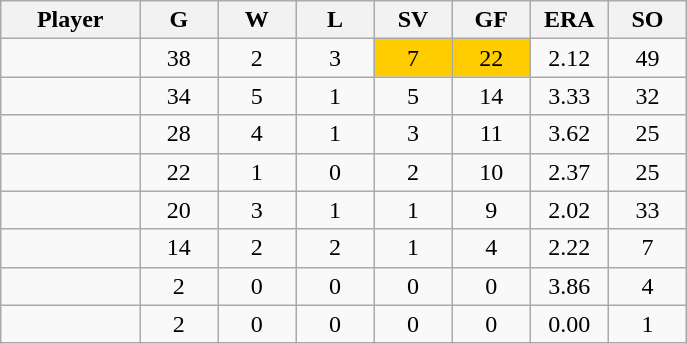<table class="wikitable sortable">
<tr>
<th bgcolor="#DDDDFF" width="16%">Player</th>
<th bgcolor="#DDDDFF" width="9%">G</th>
<th bgcolor="#DDDDFF" width="9%">W</th>
<th bgcolor="#DDDDFF" width="9%">L</th>
<th bgcolor="#DDDDFF" width="9%">SV</th>
<th bgcolor="#DDDDFF" width="9%">GF</th>
<th bgcolor="#DDDDFF" width="9%">ERA</th>
<th bgcolor="#DDDDFF" width="9%">SO</th>
</tr>
<tr align="center">
<td></td>
<td>38</td>
<td>2</td>
<td>3</td>
<td bgcolor="FFCC00">7</td>
<td bgcolor=#ffcc00>22</td>
<td>2.12</td>
<td>49</td>
</tr>
<tr align="center">
<td></td>
<td>34</td>
<td>5</td>
<td>1</td>
<td>5</td>
<td>14</td>
<td>3.33</td>
<td>32</td>
</tr>
<tr align="center">
<td></td>
<td>28</td>
<td>4</td>
<td>1</td>
<td>3</td>
<td>11</td>
<td>3.62</td>
<td>25</td>
</tr>
<tr align="center">
<td></td>
<td>22</td>
<td>1</td>
<td>0</td>
<td>2</td>
<td>10</td>
<td>2.37</td>
<td>25</td>
</tr>
<tr align="center">
<td></td>
<td>20</td>
<td>3</td>
<td>1</td>
<td>1</td>
<td>9</td>
<td>2.02</td>
<td>33</td>
</tr>
<tr align="center">
<td></td>
<td>14</td>
<td>2</td>
<td>2</td>
<td>1</td>
<td>4</td>
<td>2.22</td>
<td>7</td>
</tr>
<tr align="center">
<td></td>
<td>2</td>
<td>0</td>
<td>0</td>
<td>0</td>
<td>0</td>
<td>3.86</td>
<td>4</td>
</tr>
<tr align="center">
<td></td>
<td>2</td>
<td>0</td>
<td>0</td>
<td>0</td>
<td>0</td>
<td>0.00</td>
<td>1</td>
</tr>
</table>
